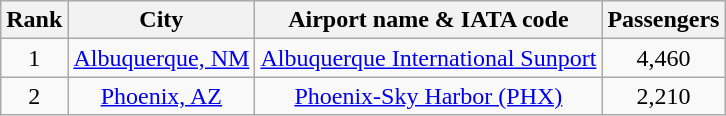<table class="wikitable">
<tr>
<th>Rank</th>
<th>City</th>
<th>Airport name & IATA code</th>
<th>Passengers</th>
</tr>
<tr>
<td align="center">1</td>
<td align="center"><a href='#'>Albuquerque, NM</a></td>
<td align="center"><a href='#'>Albuquerque International Sunport</a></td>
<td align="center">4,460</td>
</tr>
<tr>
<td align="center">2</td>
<td align="center"><a href='#'>Phoenix, AZ</a></td>
<td align="center"><a href='#'>Phoenix-Sky Harbor (PHX)</a></td>
<td align="center">2,210</td>
</tr>
</table>
